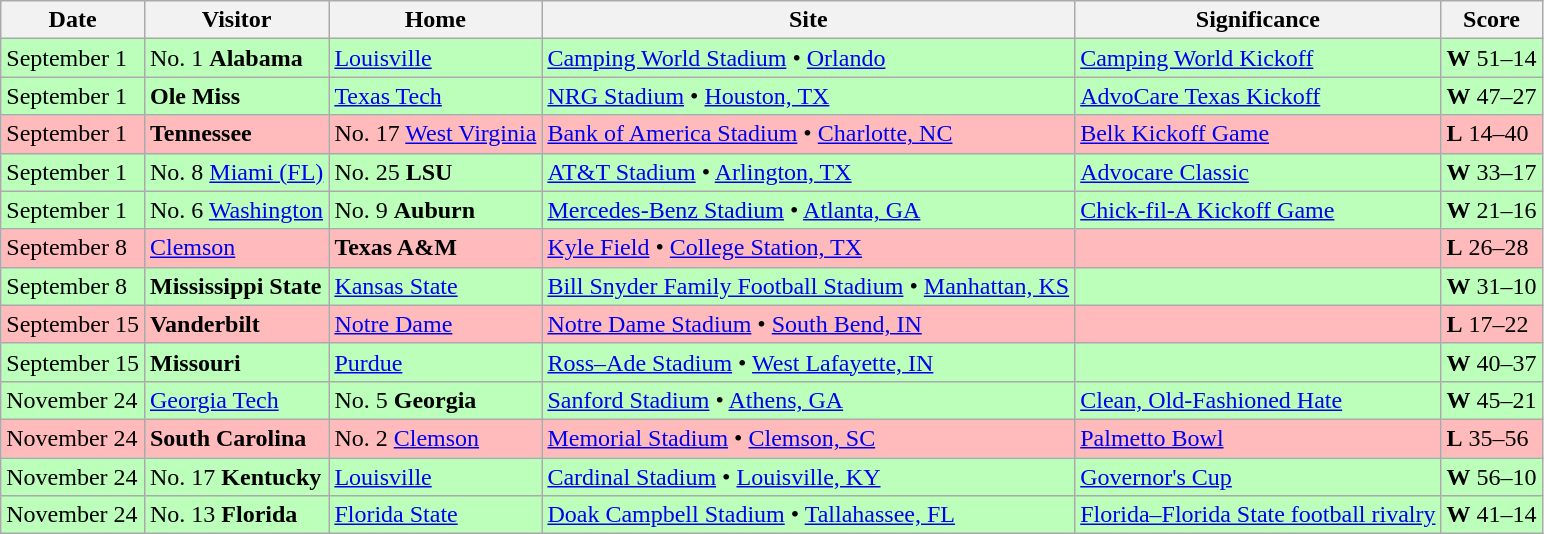<table class="wikitable">
<tr>
<th>Date</th>
<th>Visitor</th>
<th>Home</th>
<th>Site</th>
<th>Significance</th>
<th>Score</th>
</tr>
<tr style="background:#bfb;">
<td>September 1</td>
<td>No. 1 <strong>Alabama</strong></td>
<td><a href='#'>Louisville</a></td>
<td><a href='#'>Camping World Stadium</a> • <a href='#'>Orlando</a></td>
<td><a href='#'>Camping World Kickoff</a></td>
<td><strong>W</strong> 51–14</td>
</tr>
<tr style="background:#bfb;">
<td>September 1</td>
<td><strong>Ole Miss</strong></td>
<td><a href='#'>Texas Tech</a></td>
<td><a href='#'>NRG Stadium</a> • <a href='#'>Houston, TX</a></td>
<td><a href='#'>AdvoCare Texas Kickoff</a></td>
<td><strong>W</strong> 47–27</td>
</tr>
<tr style="background:#fbb;">
<td>September 1</td>
<td><strong>Tennessee</strong></td>
<td>No. 17 <a href='#'>West Virginia</a></td>
<td><a href='#'>Bank of America Stadium</a> • <a href='#'>Charlotte, NC</a></td>
<td><a href='#'>Belk Kickoff Game</a></td>
<td><strong>L</strong> 14–40</td>
</tr>
<tr style="background:#bfb;">
<td>September 1</td>
<td>No. 8 <a href='#'>Miami (FL)</a></td>
<td>No. 25 <strong>LSU</strong></td>
<td><a href='#'>AT&T Stadium</a> • <a href='#'>Arlington, TX</a></td>
<td><a href='#'>Advocare Classic</a></td>
<td><strong>W</strong> 33–17</td>
</tr>
<tr style="background:#bfb;">
<td>September 1</td>
<td>No. 6 <a href='#'>Washington</a></td>
<td>No. 9 <strong>Auburn</strong></td>
<td><a href='#'>Mercedes-Benz Stadium</a> • <a href='#'>Atlanta, GA</a></td>
<td><a href='#'>Chick-fil-A Kickoff Game</a></td>
<td><strong>W</strong> 21–16</td>
</tr>
<tr style="background:#fbb;">
<td>September 8</td>
<td><a href='#'>Clemson</a></td>
<td><strong>Texas A&M</strong></td>
<td><a href='#'>Kyle Field</a> • <a href='#'>College Station, TX</a></td>
<td></td>
<td><strong>L</strong> 26–28</td>
</tr>
<tr style="background:#bfb;">
<td>September 8</td>
<td><strong>Mississippi State</strong></td>
<td><a href='#'>Kansas State</a></td>
<td><a href='#'>Bill Snyder Family Football Stadium</a> • <a href='#'>Manhattan, KS</a></td>
<td></td>
<td><strong>W</strong> 31–10</td>
</tr>
<tr style="background:#fbb;">
<td>September 15</td>
<td><strong>Vanderbilt</strong></td>
<td><a href='#'>Notre Dame</a></td>
<td><a href='#'>Notre Dame Stadium</a> • <a href='#'>South Bend, IN</a></td>
<td></td>
<td><strong>L</strong> 17–22</td>
</tr>
<tr style="background:#bfb;">
<td>September 15</td>
<td><strong>Missouri</strong></td>
<td><a href='#'>Purdue</a></td>
<td><a href='#'>Ross–Ade Stadium</a> • <a href='#'>West Lafayette, IN</a></td>
<td></td>
<td><strong>W</strong> 40–37</td>
</tr>
<tr style="background:#bfb;">
<td>November 24</td>
<td><a href='#'>Georgia Tech</a></td>
<td>No. 5 <strong>Georgia</strong></td>
<td><a href='#'>Sanford Stadium</a> • <a href='#'>Athens, GA</a></td>
<td><a href='#'>Clean, Old-Fashioned Hate</a></td>
<td><strong>W</strong> 45–21</td>
</tr>
<tr style="background:#fbb;">
<td>November 24</td>
<td><strong>South Carolina</strong></td>
<td>No. 2 <a href='#'>Clemson</a></td>
<td><a href='#'>Memorial Stadium</a> • <a href='#'>Clemson, SC</a></td>
<td><a href='#'>Palmetto Bowl</a></td>
<td><strong>L</strong> 35–56</td>
</tr>
<tr style="background:#bfb;">
<td>November 24</td>
<td>No. 17 <strong>Kentucky</strong></td>
<td><a href='#'>Louisville</a></td>
<td><a href='#'>Cardinal Stadium</a> • <a href='#'>Louisville, KY</a></td>
<td><a href='#'>Governor's Cup</a></td>
<td><strong>W</strong> 56–10</td>
</tr>
<tr style="background:#bfb;">
<td>November 24</td>
<td>No. 13 <strong>Florida</strong></td>
<td><a href='#'>Florida State</a></td>
<td><a href='#'>Doak Campbell Stadium</a> • <a href='#'>Tallahassee, FL</a></td>
<td><a href='#'>Florida–Florida State football rivalry</a></td>
<td><strong>W</strong> 41–14</td>
</tr>
</table>
